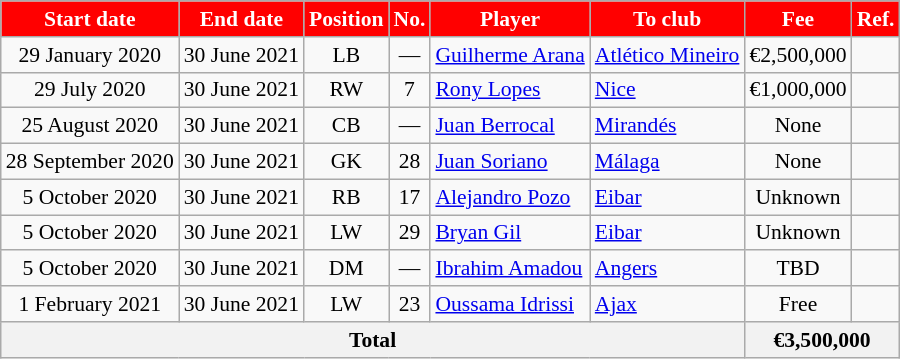<table class="wikitable sortable" style="text-align:center; font-size:90%; ">
<tr>
<th style="background:#FF0000; color:white;">Start date</th>
<th style="background:#FF0000; color:white;">End date</th>
<th style="background:#FF0000; color:white;">Position</th>
<th style="background:#FF0000; color:white;">No.</th>
<th style="background:#FF0000; color:white;">Player</th>
<th style="background:#FF0000; color:white;">To club</th>
<th style="background:#FF0000; color:white;">Fee</th>
<th style="background:#FF0000; color:white;">Ref.</th>
</tr>
<tr>
<td>29 January 2020</td>
<td>30 June 2021</td>
<td style="text-align:center;">LB</td>
<td style="text-align:center;">—</td>
<td style="text-align:left;"> <a href='#'>Guilherme Arana</a></td>
<td style="text-align:left;"> <a href='#'>Atlético Mineiro</a></td>
<td>€2,500,000</td>
<td></td>
</tr>
<tr>
<td>29 July 2020</td>
<td>30 June 2021</td>
<td style="text-align:center;">RW</td>
<td style="text-align:center;">7</td>
<td style="text-align:left;"> <a href='#'>Rony Lopes</a></td>
<td style="text-align:left;"> <a href='#'>Nice</a></td>
<td>€1,000,000</td>
<td></td>
</tr>
<tr>
<td>25 August 2020</td>
<td>30 June 2021</td>
<td style="text-align:center;">CB</td>
<td style="text-align:center;">—</td>
<td style="text-align:left;"> <a href='#'>Juan Berrocal</a></td>
<td style="text-align:left;"> <a href='#'>Mirandés</a></td>
<td>None</td>
<td></td>
</tr>
<tr>
<td>28 September 2020</td>
<td>30 June 2021</td>
<td style="text-align:center;">GK</td>
<td style="text-align:center;">28</td>
<td style="text-align:left;"> <a href='#'>Juan Soriano</a></td>
<td style="text-align:left;"> <a href='#'>Málaga</a></td>
<td>None</td>
<td></td>
</tr>
<tr>
<td>5 October 2020</td>
<td>30 June 2021</td>
<td style="text-align:center;">RB</td>
<td style="text-align:center;">17</td>
<td style="text-align:left;"> <a href='#'>Alejandro Pozo</a></td>
<td style="text-align:left;"> <a href='#'>Eibar</a></td>
<td>Unknown</td>
<td></td>
</tr>
<tr>
<td>5 October 2020</td>
<td>30 June 2021</td>
<td style="text-align:center;">LW</td>
<td style="text-align:center;">29</td>
<td style="text-align:left;"> <a href='#'>Bryan Gil</a></td>
<td style="text-align:left;"> <a href='#'>Eibar</a></td>
<td>Unknown</td>
<td></td>
</tr>
<tr>
<td>5 October 2020</td>
<td>30 June 2021</td>
<td style="text-align:center;">DM</td>
<td style="text-align:center;">—</td>
<td style="text-align:left;"> <a href='#'>Ibrahim Amadou</a></td>
<td style="text-align:left;"> <a href='#'>Angers</a></td>
<td>TBD</td>
<td></td>
</tr>
<tr>
<td>1 February 2021</td>
<td>30 June 2021</td>
<td style="text-align:center;">LW</td>
<td style="text-align:center;">23</td>
<td style="text-align:left;"> <a href='#'>Oussama Idrissi</a></td>
<td style="text-align:left;"> <a href='#'>Ajax</a></td>
<td>Free</td>
<td></td>
</tr>
<tr>
<th colspan="6">Total</th>
<th colspan="2">€3,500,000</th>
</tr>
</table>
